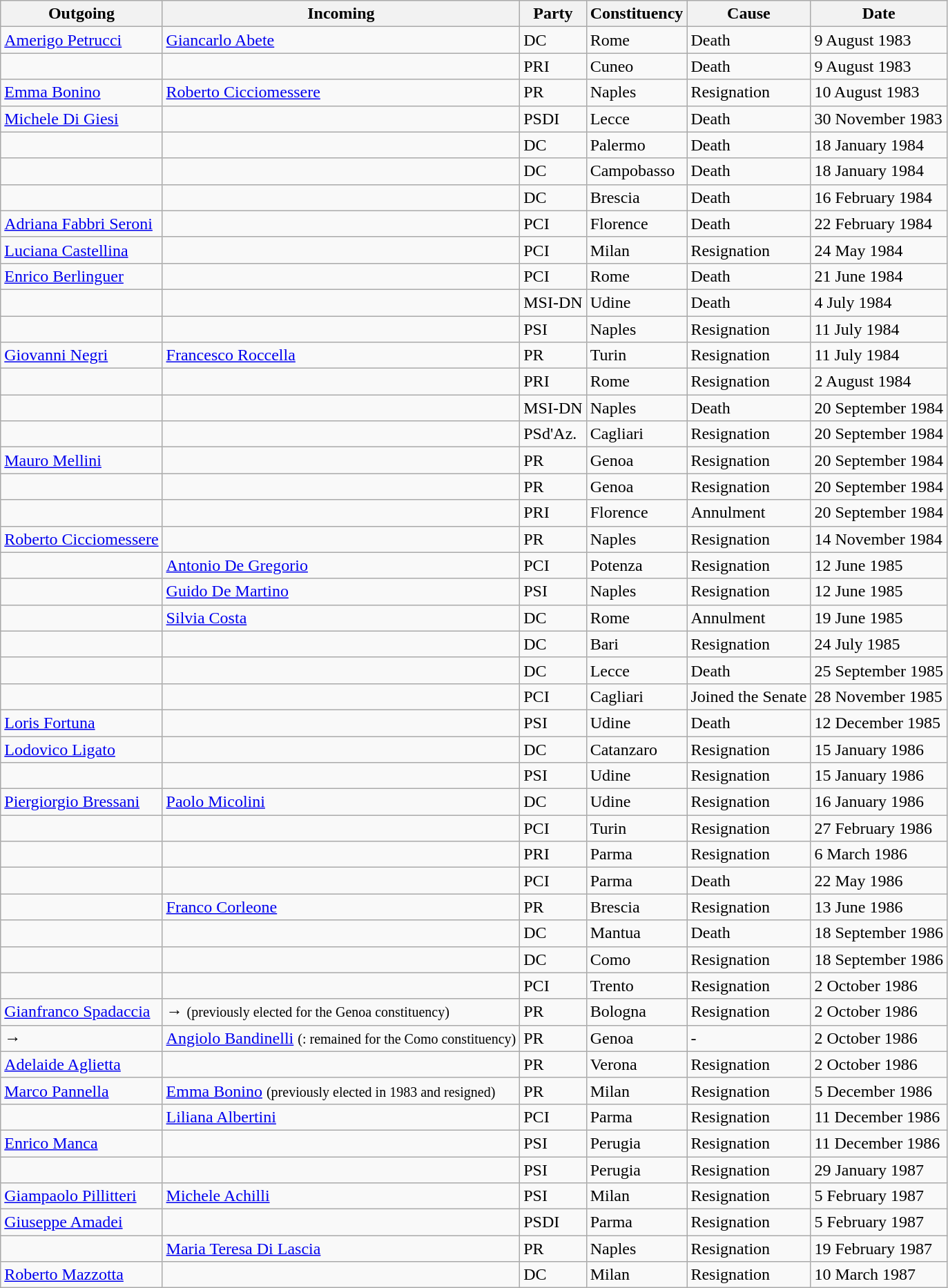<table class="wikitable sortable">
<tr>
<th>Outgoing</th>
<th>Incoming</th>
<th>Party</th>
<th>Constituency</th>
<th>Cause</th>
<th>Date</th>
</tr>
<tr>
<td data-sort-value="Petrucci"><a href='#'>Amerigo Petrucci</a></td>
<td data-sort-value="Abete"><a href='#'>Giancarlo Abete</a></td>
<td>DC</td>
<td>Rome</td>
<td>Death</td>
<td>9 August 1983</td>
</tr>
<tr>
<td data-sort-value="Robaldo"></td>
<td data-sort-value="Martino"></td>
<td>PRI</td>
<td>Cuneo</td>
<td>Death</td>
<td>9 August 1983</td>
</tr>
<tr>
<td data-sort-value="Bonino"><a href='#'>Emma Bonino</a></td>
<td data-sort-value="Cicciomessere"><a href='#'>Roberto Cicciomessere</a></td>
<td>PR</td>
<td>Naples</td>
<td>Resignation</td>
<td>10 August 1983</td>
</tr>
<tr>
<td data-sort-value="Di Giesi"><a href='#'>Michele Di Giesi</a></td>
<td data-sort-value="Sarli"></td>
<td>PSDI</td>
<td>Lecce</td>
<td>Death</td>
<td>30 November 1983</td>
</tr>
<tr>
<td data-sort-value="Giglia"></td>
<td data-sort-value="Rubino"></td>
<td>DC</td>
<td>Palermo</td>
<td>Death</td>
<td>18 January 1984</td>
</tr>
<tr>
<td data-sort-value="Sedati"></td>
<td data-sort-value="Vecchiarelli"></td>
<td>DC</td>
<td>Campobasso</td>
<td>Death</td>
<td>18 January 1984</td>
</tr>
<tr>
<td data-sort-value="Quarenghi"></td>
<td data-sort-value="Ferrari"></td>
<td>DC</td>
<td>Brescia</td>
<td>Death</td>
<td>16 February 1984</td>
</tr>
<tr>
<td data-sort-value="Fabbri Seroni"><a href='#'>Adriana Fabbri Seroni</a></td>
<td data-sort-value="Manca"></td>
<td>PCI</td>
<td>Florence</td>
<td>Death</td>
<td>22 February 1984</td>
</tr>
<tr>
<td data-sort-value="Castellina"><a href='#'>Luciana Castellina</a></td>
<td data-sort-value="Cavagna"></td>
<td>PCI</td>
<td>Milan</td>
<td>Resignation</td>
<td>24 May 1984</td>
</tr>
<tr>
<td data-sort-value="Berlinguer"><a href='#'>Enrico Berlinguer</a></td>
<td data-sort-value="Ciocci"></td>
<td>PCI</td>
<td>Rome</td>
<td>Death</td>
<td>21 June 1984</td>
</tr>
<tr>
<td data-sort-value="De Michieli Vitturi"></td>
<td data-sort-value="Parigi"></td>
<td>MSI-DN</td>
<td>Udine</td>
<td>Death</td>
<td>4 July 1984</td>
</tr>
<tr>
<td data-sort-value="Caldoro"></td>
<td data-sort-value="Demitry"></td>
<td>PSI</td>
<td>Naples</td>
<td>Resignation</td>
<td>11 July 1984</td>
</tr>
<tr>
<td data-sort-value="Negri"><a href='#'>Giovanni Negri</a></td>
<td data-sort-value="Roccella"><a href='#'>Francesco Roccella</a></td>
<td>PR</td>
<td>Turin</td>
<td>Resignation</td>
<td>11 July 1984</td>
</tr>
<tr>
<td data-sort-value="Di Bartolomei"></td>
<td data-sort-value="Alibrandi"></td>
<td>PRI</td>
<td>Rome</td>
<td>Resignation</td>
<td>2 August 1984</td>
</tr>
<tr>
<td data-sort-value="Zanfagna"></td>
<td data-sort-value="Florino"></td>
<td>MSI-DN</td>
<td>Naples</td>
<td>Death</td>
<td>20 September 1984</td>
</tr>
<tr>
<td data-sort-value="Melis"></td>
<td data-sort-value="Columbu"></td>
<td>PSd'Az.</td>
<td>Cagliari</td>
<td>Resignation</td>
<td>20 September 1984</td>
</tr>
<tr>
<td data-sort-value="Mellini"><a href='#'>Mauro Mellini</a></td>
<td data-sort-value="Andreani"></td>
<td>PR</td>
<td>Genoa</td>
<td>Resignation</td>
<td>20 September 1984</td>
</tr>
<tr>
<td data-sort-value="Andreani"></td>
<td data-sort-value="Stanzani Ghedini"></td>
<td>PR</td>
<td>Genoa</td>
<td>Resignation</td>
<td>20 September 1984</td>
</tr>
<tr>
<td data-sort-value="Fusaro"></td>
<td data-sort-value="Barontini"></td>
<td>PRI</td>
<td>Florence</td>
<td>Annulment</td>
<td>20 September 1984</td>
</tr>
<tr>
<td data-sort-value="Cicciomessere"><a href='#'>Roberto Cicciomessere</a></td>
<td data-sort-value="Calderisi"></td>
<td>PR</td>
<td>Naples</td>
<td>Resignation</td>
<td>14 November 1984</td>
</tr>
<tr>
<td data-sort-value="Curcio"></td>
<td data-sort-value="De Gregorio"><a href='#'>Antonio De Gregorio</a></td>
<td>PCI</td>
<td>Potenza</td>
<td>Resignation</td>
<td>12 June 1985</td>
</tr>
<tr>
<td data-sort-value="Scaglione"></td>
<td data-sort-value="De Martino"><a href='#'>Guido De Martino</a></td>
<td>PSI</td>
<td>Naples</td>
<td>Resignation</td>
<td>12 June 1985</td>
</tr>
<tr>
<td data-sort-value="Cazora"></td>
<td data-sort-value="Costa"><a href='#'>Silvia Costa</a></td>
<td>DC</td>
<td>Rome</td>
<td>Annulment</td>
<td>19 June 1985</td>
</tr>
<tr>
<td data-sort-value="Dell'Andro"></td>
<td data-sort-value="Pisicchio"></td>
<td>DC</td>
<td>Bari</td>
<td>Resignation</td>
<td>24 July 1985</td>
</tr>
<tr>
<td data-sort-value="Monfredi"></td>
<td data-sort-value="Leone"></td>
<td>DC</td>
<td>Lecce</td>
<td>Death</td>
<td>25 September 1985</td>
</tr>
<tr>
<td data-sort-value="Birardi"></td>
<td data-sort-value="Pinna"></td>
<td>PCI</td>
<td>Cagliari</td>
<td>Joined the Senate</td>
<td>28 November 1985</td>
</tr>
<tr>
<td data-sort-value="Fortuna"><a href='#'>Loris Fortuna</a></td>
<td data-sort-value="Mainardi"></td>
<td>PSI</td>
<td>Udine</td>
<td>Death</td>
<td>12 December 1985</td>
</tr>
<tr>
<td data-sort-value="Ligato"><a href='#'>Lodovico Ligato</a></td>
<td data-sort-value="Laganà"></td>
<td>DC</td>
<td>Catanzaro</td>
<td>Resignation</td>
<td>15 January 1986</td>
</tr>
<tr>
<td data-sort-value="Mainardi"></td>
<td data-sort-value="Breda"></td>
<td>PSI</td>
<td>Udine</td>
<td>Resignation</td>
<td>15 January 1986</td>
</tr>
<tr>
<td data-sort-value="Bressani"><a href='#'>Piergiorgio Bressani</a></td>
<td data-sort-value="Micolini"><a href='#'>Paolo Micolini</a></td>
<td>DC</td>
<td>Udine</td>
<td>Resignation</td>
<td>16 January 1986</td>
</tr>
<tr>
<td data-sort-value="Spagnoli"></td>
<td data-sort-value="Manfredini"></td>
<td>PCI</td>
<td>Turin</td>
<td>Resignation</td>
<td>27 February 1986</td>
</tr>
<tr>
<td data-sort-value="Monducci"></td>
<td data-sort-value="Quintavalla"></td>
<td>PRI</td>
<td>Parma</td>
<td>Resignation</td>
<td>6 March 1986</td>
</tr>
<tr>
<td data-sort-value="Bocchi"></td>
<td data-sort-value="Montecchi"></td>
<td>PCI</td>
<td>Parma</td>
<td>Death</td>
<td>22 May 1986</td>
</tr>
<tr>
<td data-sort-value="Melega"></td>
<td data-sort-value="Corleone"><a href='#'>Franco Corleone</a></td>
<td>PR</td>
<td>Brescia</td>
<td>Resignation</td>
<td>13 June 1986</td>
</tr>
<tr>
<td data-sort-value="Ferrari"></td>
<td data-sort-value="Pedroni"></td>
<td>DC</td>
<td>Mantua</td>
<td>Death</td>
<td>18 September 1986</td>
</tr>
<tr>
<td data-sort-value="Moro"></td>
<td data-sort-value="Galli"></td>
<td>DC</td>
<td>Como</td>
<td>Resignation</td>
<td>18 September 1986</td>
</tr>
<tr>
<td data-sort-value="Virgili"></td>
<td data-sort-value="Ferrandi"></td>
<td>PCI</td>
<td>Trento</td>
<td>Resignation</td>
<td>2 October 1986</td>
</tr>
<tr>
<td data-sort-value="Spadaccia"><a href='#'>Gianfranco Spadaccia</a></td>
<td data-sort-value="Stanzani Ghedini">→ <em></em> <small>(previously elected for the Genoa constituency)</small></td>
<td>PR</td>
<td>Bologna</td>
<td>Resignation</td>
<td>2 October 1986</td>
</tr>
<tr>
<td data-sort-value="Stanzani Ghedini">→ <em></em></td>
<td data-sort-value="Stanzani Ghedini"><a href='#'>Angiolo Bandinelli</a> <small>(</small><small>: remained for the Como constituency)</small></td>
<td>PR</td>
<td>Genoa</td>
<td>-</td>
<td>2 October 1986</td>
</tr>
<tr>
<td data-sort-value="Aglietta"><a href='#'>Adelaide Aglietta</a></td>
<td data-sort-value="Tessari"></td>
<td>PR</td>
<td>Verona</td>
<td>Resignation</td>
<td>2 October 1986</td>
</tr>
<tr>
<td data-sort-value="Pannella"><a href='#'>Marco Pannella</a></td>
<td data-sort-value="Bonino"><a href='#'>Emma Bonino</a> <small>(previously elected in 1983 and resigned)</small></td>
<td>PR</td>
<td>Milan</td>
<td>Resignation</td>
<td>5 December 1986</td>
</tr>
<tr>
<td data-sort-value="Bernardi"></td>
<td data-sort-value="Albertini"><a href='#'>Liliana Albertini</a></td>
<td>PCI</td>
<td>Parma</td>
<td>Resignation</td>
<td>11 December 1986</td>
</tr>
<tr>
<td data-sort-value="Manca"><a href='#'>Enrico Manca</a></td>
<td data-sort-value="Fatale"></td>
<td>PSI</td>
<td>Perugia</td>
<td>Resignation</td>
<td>11 December 1986</td>
</tr>
<tr>
<td data-sort-value="Fatale"></td>
<td data-sort-value="Manna"></td>
<td>PSI</td>
<td>Perugia</td>
<td>Resignation</td>
<td>29 January 1987</td>
</tr>
<tr>
<td data-sort-value="Pillitteri"><a href='#'>Giampaolo Pillitteri</a></td>
<td data-sort-value="Achilli"><a href='#'>Michele Achilli</a></td>
<td>PSI</td>
<td>Milan</td>
<td>Resignation</td>
<td>5 February 1987</td>
</tr>
<tr>
<td data-sort-value="Amadei"><a href='#'>Giuseppe Amadei</a></td>
<td data-sort-value="Tansini"></td>
<td>PSDI</td>
<td>Parma</td>
<td>Resignation</td>
<td>5 February 1987</td>
</tr>
<tr>
<td data-sort-value="Calderisi"></td>
<td data-sort-value="Di Lascia"><a href='#'>Maria Teresa Di Lascia</a></td>
<td>PR</td>
<td>Naples</td>
<td>Resignation</td>
<td>19 February 1987</td>
</tr>
<tr>
<td data-sort-value="Mazzotta"><a href='#'>Roberto Mazzotta</a></td>
<td data-sort-value="Confalonieri"></td>
<td>DC</td>
<td>Milan</td>
<td>Resignation</td>
<td>10 March 1987</td>
</tr>
</table>
